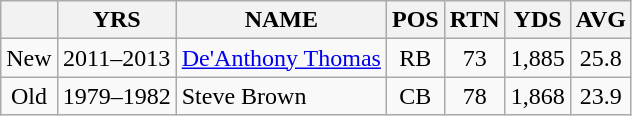<table class="wikitable">
<tr>
<th></th>
<th>YRS</th>
<th>NAME</th>
<th>POS</th>
<th>RTN</th>
<th>YDS</th>
<th>AVG</th>
</tr>
<tr align=center>
<td>New</td>
<td>2011–2013</td>
<td align=left><a href='#'>De'Anthony Thomas</a></td>
<td>RB</td>
<td>73</td>
<td>1,885</td>
<td>25.8</td>
</tr>
<tr align=center>
<td>Old</td>
<td>1979–1982</td>
<td align=left>Steve Brown</td>
<td>CB</td>
<td>78</td>
<td>1,868</td>
<td>23.9</td>
</tr>
</table>
